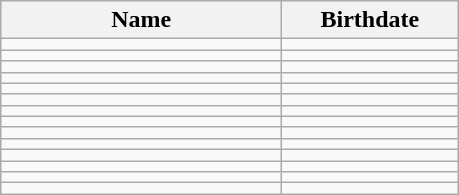<table class="wikitable sortable" style="float:left; margin-right:1em">
<tr>
<th style="width:180px">Name</th>
<th style="width:110px">Birthdate</th>
</tr>
<tr>
<td align="left"></td>
<td align="right"></td>
</tr>
<tr>
<td align="left"></td>
<td align="right"></td>
</tr>
<tr>
<td align="left"></td>
<td align="right"></td>
</tr>
<tr>
<td align="left"></td>
<td align="right"></td>
</tr>
<tr>
<td align="left"></td>
<td align="right"></td>
</tr>
<tr>
<td align="left"></td>
<td align="right"></td>
</tr>
<tr>
<td align="left"></td>
<td align="right"></td>
</tr>
<tr>
<td align="left"></td>
<td align="right"></td>
</tr>
<tr>
<td align="left"></td>
<td align="right"></td>
</tr>
<tr>
<td align="left"></td>
<td align="right"></td>
</tr>
<tr>
<td align="left"></td>
<td align="right"></td>
</tr>
<tr>
<td align="left"></td>
<td align="right"></td>
</tr>
<tr>
<td align="left"></td>
<td align="right"></td>
</tr>
<tr>
<td align="left"></td>
<td align="right"></td>
</tr>
</table>
